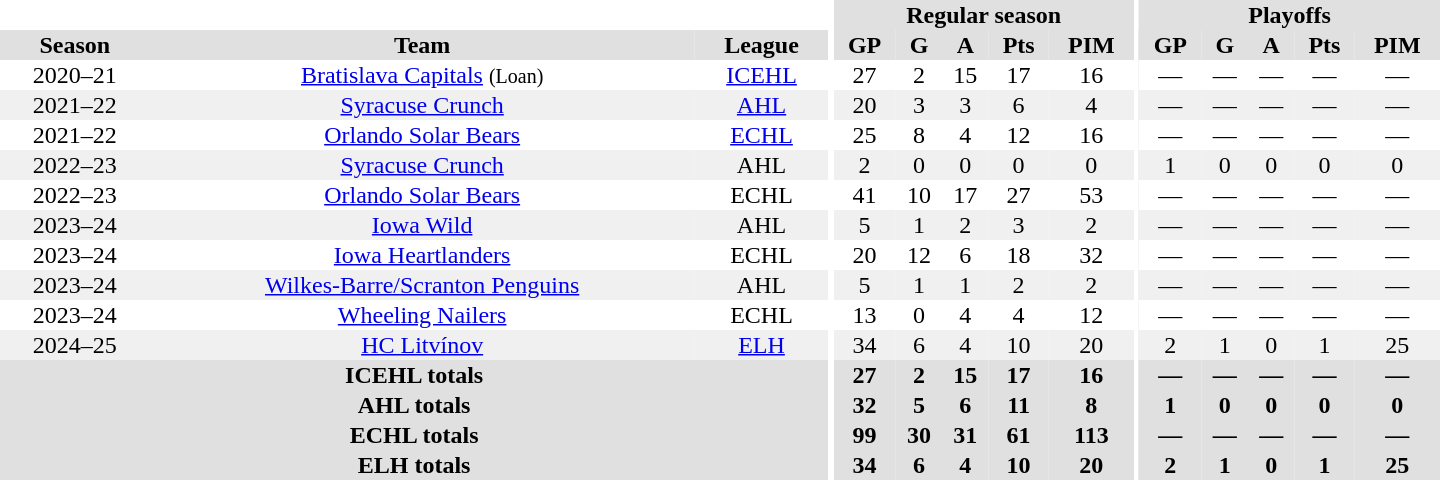<table border="0" cellpadding="1" cellspacing="0" style="text-align:center; width:60em">
<tr bgcolor="#e0e0e0">
<th colspan="3" bgcolor="#ffffff"></th>
<th rowspan="99" bgcolor="#ffffff"></th>
<th colspan="5">Regular season</th>
<th rowspan="99" bgcolor="#ffffff"></th>
<th colspan="5">Playoffs</th>
</tr>
<tr bgcolor="#e0e0e0">
<th>Season</th>
<th>Team</th>
<th>League</th>
<th>GP</th>
<th>G</th>
<th>A</th>
<th>Pts</th>
<th>PIM</th>
<th>GP</th>
<th>G</th>
<th>A</th>
<th>Pts</th>
<th>PIM</th>
</tr>
<tr>
<td>2020–21</td>
<td><a href='#'>Bratislava Capitals</a> <small>(Loan)</small></td>
<td><a href='#'>ICEHL</a></td>
<td>27</td>
<td>2</td>
<td>15</td>
<td>17</td>
<td>16</td>
<td>—</td>
<td>—</td>
<td>—</td>
<td>—</td>
<td>—</td>
</tr>
<tr bgcolor="#f0f0f0">
<td>2021–22</td>
<td><a href='#'>Syracuse Crunch</a></td>
<td><a href='#'>AHL</a></td>
<td>20</td>
<td>3</td>
<td>3</td>
<td>6</td>
<td>4</td>
<td>—</td>
<td>—</td>
<td>—</td>
<td>—</td>
<td>—</td>
</tr>
<tr>
<td>2021–22</td>
<td><a href='#'>Orlando Solar Bears</a></td>
<td><a href='#'>ECHL</a></td>
<td>25</td>
<td>8</td>
<td>4</td>
<td>12</td>
<td>16</td>
<td>—</td>
<td>—</td>
<td>—</td>
<td>—</td>
<td>—</td>
</tr>
<tr bgcolor="#f0f0f0">
<td>2022–23</td>
<td><a href='#'>Syracuse Crunch</a></td>
<td>AHL</td>
<td>2</td>
<td>0</td>
<td>0</td>
<td>0</td>
<td>0</td>
<td>1</td>
<td>0</td>
<td>0</td>
<td>0</td>
<td>0</td>
</tr>
<tr>
<td>2022–23</td>
<td><a href='#'>Orlando Solar Bears</a></td>
<td>ECHL</td>
<td>41</td>
<td>10</td>
<td>17</td>
<td>27</td>
<td>53</td>
<td>—</td>
<td>—</td>
<td>—</td>
<td>—</td>
<td>—</td>
</tr>
<tr bgcolor="#f0f0f0">
<td>2023–24</td>
<td><a href='#'>Iowa Wild</a></td>
<td>AHL</td>
<td>5</td>
<td>1</td>
<td>2</td>
<td>3</td>
<td>2</td>
<td>—</td>
<td>—</td>
<td>—</td>
<td>—</td>
<td>—</td>
</tr>
<tr>
<td>2023–24</td>
<td><a href='#'>Iowa Heartlanders</a></td>
<td>ECHL</td>
<td>20</td>
<td>12</td>
<td>6</td>
<td>18</td>
<td>32</td>
<td>—</td>
<td>—</td>
<td>—</td>
<td>—</td>
<td>—</td>
</tr>
<tr bgcolor="#f0f0f0">
<td>2023–24</td>
<td><a href='#'>Wilkes-Barre/Scranton Penguins</a></td>
<td>AHL</td>
<td>5</td>
<td>1</td>
<td>1</td>
<td>2</td>
<td>2</td>
<td>—</td>
<td>—</td>
<td>—</td>
<td>—</td>
<td>—</td>
</tr>
<tr>
<td>2023–24</td>
<td><a href='#'>Wheeling Nailers</a></td>
<td>ECHL</td>
<td>13</td>
<td>0</td>
<td>4</td>
<td>4</td>
<td>12</td>
<td>—</td>
<td>—</td>
<td>—</td>
<td>—</td>
<td>—</td>
</tr>
<tr bgcolor="#f0f0f0">
<td>2024–25</td>
<td><a href='#'>HC Litvínov</a></td>
<td><a href='#'>ELH</a></td>
<td>34</td>
<td>6</td>
<td>4</td>
<td>10</td>
<td>20</td>
<td>2</td>
<td>1</td>
<td>0</td>
<td>1</td>
<td>25</td>
</tr>
<tr>
</tr>
<tr bgcolor="#e0e0e0">
<th colspan="3">ICEHL totals</th>
<th>27</th>
<th>2</th>
<th>15</th>
<th>17</th>
<th>16</th>
<th>—</th>
<th>—</th>
<th>—</th>
<th>—</th>
<th>—</th>
</tr>
<tr bgcolor="#e0e0e0">
<th colspan="3">AHL totals</th>
<th>32</th>
<th>5</th>
<th>6</th>
<th>11</th>
<th>8</th>
<th>1</th>
<th>0</th>
<th>0</th>
<th>0</th>
<th>0</th>
</tr>
<tr bgcolor="#e0e0e0">
<th colspan="3">ECHL totals</th>
<th>99</th>
<th>30</th>
<th>31</th>
<th>61</th>
<th>113</th>
<th>—</th>
<th>—</th>
<th>—</th>
<th>—</th>
<th>—</th>
</tr>
<tr bgcolor="#e0e0e0">
<th colspan="3">ELH totals</th>
<th>34</th>
<th>6</th>
<th>4</th>
<th>10</th>
<th>20</th>
<th>2</th>
<th>1</th>
<th>0</th>
<th>1</th>
<th>25</th>
</tr>
</table>
